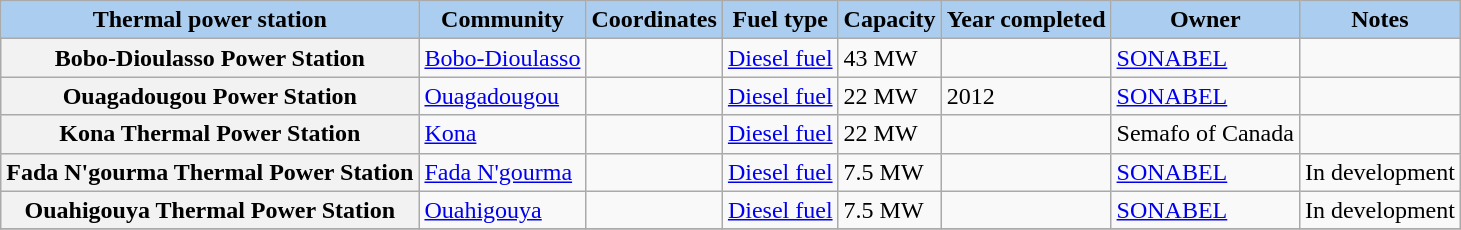<table class="wikitable sortable">
<tr>
<th style="background-color:#ABCDEF;">Thermal power station</th>
<th style="background-color:#ABCDEF;">Community</th>
<th style="background-color:#ABCDEF;">Coordinates</th>
<th style="background-color:#ABCDEF;">Fuel type</th>
<th style="background-color:#ABCDEF;">Capacity</th>
<th style="background-color:#ABCDEF;">Year completed</th>
<th style="background-color:#ABCDEF;">Owner</th>
<th style="background-color:#ABCDEF;">Notes</th>
</tr>
<tr>
<th>Bobo-Dioulasso Power Station</th>
<td><a href='#'>Bobo-Dioulasso</a></td>
<td></td>
<td><a href='#'>Diesel fuel</a></td>
<td>43 MW</td>
<td></td>
<td><a href='#'>SONABEL</a></td>
<td></td>
</tr>
<tr>
<th>Ouagadougou Power Station</th>
<td><a href='#'>Ouagadougou</a></td>
<td></td>
<td><a href='#'>Diesel fuel</a></td>
<td>22 MW</td>
<td>2012</td>
<td><a href='#'>SONABEL</a></td>
<td></td>
</tr>
<tr>
<th>Kona Thermal Power Station</th>
<td><a href='#'>Kona</a></td>
<td></td>
<td><a href='#'>Diesel fuel</a></td>
<td>22 MW</td>
<td></td>
<td>Semafo of Canada</td>
<td></td>
</tr>
<tr>
<th>Fada N'gourma Thermal Power Station</th>
<td><a href='#'>Fada N'gourma</a></td>
<td></td>
<td><a href='#'>Diesel fuel</a></td>
<td>7.5 MW</td>
<td></td>
<td><a href='#'>SONABEL</a></td>
<td>In development</td>
</tr>
<tr>
<th>Ouahigouya Thermal Power Station</th>
<td><a href='#'>Ouahigouya</a></td>
<td></td>
<td><a href='#'>Diesel fuel</a></td>
<td>7.5 MW</td>
<td></td>
<td><a href='#'>SONABEL</a></td>
<td>In development</td>
</tr>
<tr>
</tr>
</table>
